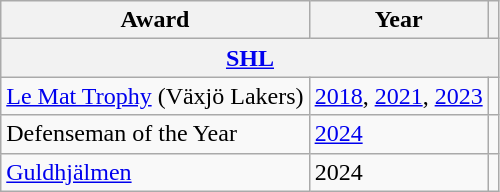<table class="wikitable">
<tr>
<th>Award</th>
<th>Year</th>
<th></th>
</tr>
<tr>
<th colspan="3"><a href='#'>SHL</a></th>
</tr>
<tr>
<td><a href='#'>Le Mat Trophy</a> (Växjö Lakers)</td>
<td><a href='#'>2018</a>, <a href='#'>2021</a>, <a href='#'>2023</a></td>
<td></td>
</tr>
<tr>
<td>Defenseman of the Year</td>
<td><a href='#'>2024</a></td>
<td></td>
</tr>
<tr>
<td><a href='#'>Guldhjälmen</a></td>
<td>2024</td>
<td></td>
</tr>
</table>
